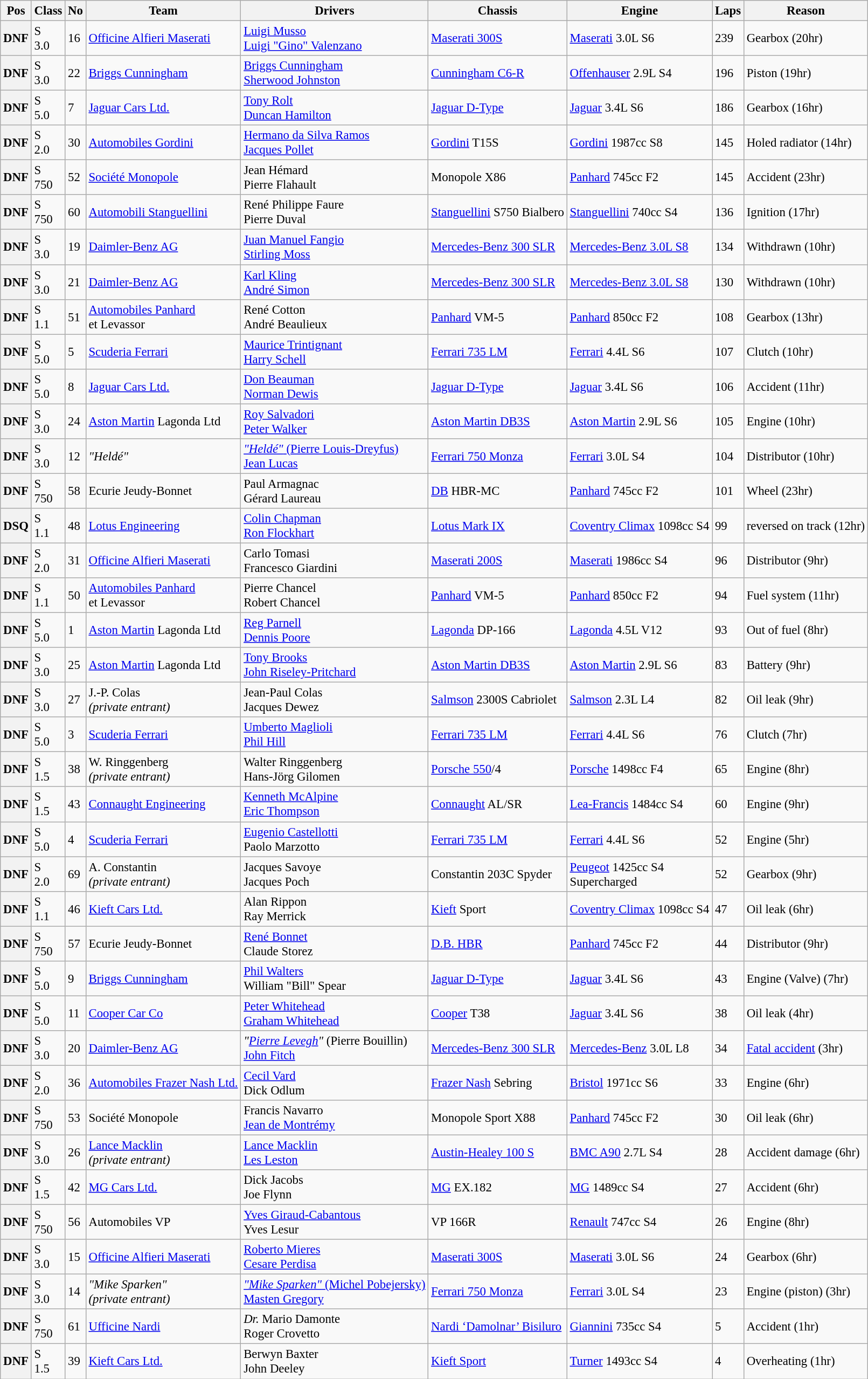<table class="wikitable sortable" style="font-size: 95%;">
<tr>
<th>Pos</th>
<th>Class</th>
<th>No</th>
<th>Team</th>
<th>Drivers</th>
<th>Chassis</th>
<th>Engine</th>
<th>Laps</th>
<th>Reason</th>
</tr>
<tr>
<th>DNF</th>
<td>S<br>3.0</td>
<td>16</td>
<td> <a href='#'>Officine Alfieri Maserati</a></td>
<td> <a href='#'>Luigi Musso</a><br> <a href='#'>Luigi "Gino" Valenzano</a></td>
<td><a href='#'>Maserati 300S</a></td>
<td><a href='#'>Maserati</a> 3.0L S6</td>
<td>239</td>
<td>Gearbox (20hr)</td>
</tr>
<tr>
<th>DNF</th>
<td>S<br>3.0</td>
<td>22</td>
<td> <a href='#'>Briggs Cunningham</a></td>
<td> <a href='#'>Briggs Cunningham</a><br> <a href='#'>Sherwood Johnston</a></td>
<td><a href='#'>Cunningham C6-R</a></td>
<td><a href='#'>Offenhauser</a> 2.9L S4</td>
<td>196</td>
<td>Piston (19hr)</td>
</tr>
<tr>
<th>DNF</th>
<td>S<br>5.0</td>
<td>7</td>
<td> <a href='#'>Jaguar Cars Ltd.</a></td>
<td> <a href='#'>Tony Rolt</a><br> <a href='#'>Duncan Hamilton</a></td>
<td><a href='#'>Jaguar D-Type</a></td>
<td><a href='#'>Jaguar</a> 3.4L S6</td>
<td>186</td>
<td>Gearbox (16hr)</td>
</tr>
<tr>
<th>DNF</th>
<td>S<br>2.0</td>
<td>30</td>
<td> <a href='#'>Automobiles Gordini</a></td>
<td> <a href='#'>Hermano da Silva Ramos</a><br> <a href='#'>Jacques Pollet</a></td>
<td><a href='#'>Gordini</a> T15S</td>
<td><a href='#'>Gordini</a> 1987cc S8</td>
<td>145</td>
<td>Holed radiator (14hr)</td>
</tr>
<tr>
<th>DNF</th>
<td>S<br>750</td>
<td>52</td>
<td> <a href='#'>Société Monopole</a></td>
<td> Jean Hémard<br> Pierre Flahault</td>
<td>Monopole X86</td>
<td><a href='#'>Panhard</a> 745cc F2</td>
<td>145</td>
<td>Accident (23hr)</td>
</tr>
<tr>
<th>DNF</th>
<td>S<br>750</td>
<td>60</td>
<td> <a href='#'>Automobili Stanguellini</a></td>
<td> René Philippe Faure<br> Pierre Duval</td>
<td><a href='#'>Stanguellini</a> S750 Bialbero</td>
<td><a href='#'>Stanguellini</a> 740cc S4</td>
<td>136</td>
<td>Ignition (17hr)</td>
</tr>
<tr>
<th>DNF</th>
<td>S<br>3.0</td>
<td>19</td>
<td> <a href='#'>Daimler-Benz AG</a></td>
<td> <a href='#'>Juan Manuel Fangio</a><br> <a href='#'>Stirling Moss</a></td>
<td><a href='#'>Mercedes-Benz 300 SLR</a></td>
<td><a href='#'>Mercedes-Benz 3.0L S8</a></td>
<td>134</td>
<td>Withdrawn (10hr)</td>
</tr>
<tr>
<th>DNF</th>
<td>S<br>3.0</td>
<td>21</td>
<td> <a href='#'>Daimler-Benz AG</a></td>
<td> <a href='#'>Karl Kling</a><br> <a href='#'>André Simon</a></td>
<td><a href='#'>Mercedes-Benz 300 SLR</a></td>
<td><a href='#'>Mercedes-Benz 3.0L S8</a></td>
<td>130</td>
<td>Withdrawn (10hr)</td>
</tr>
<tr>
<th>DNF</th>
<td>S<br>1.1</td>
<td>51</td>
<td> <a href='#'>Automobiles Panhard</a><br> et Levassor</td>
<td> René Cotton<br> André Beaulieux</td>
<td><a href='#'>Panhard</a> VM-5</td>
<td><a href='#'>Panhard</a> 850cc F2</td>
<td>108</td>
<td>Gearbox (13hr)</td>
</tr>
<tr>
<th>DNF</th>
<td>S<br>5.0</td>
<td>5</td>
<td> <a href='#'>Scuderia Ferrari</a></td>
<td> <a href='#'>Maurice Trintignant</a><br> <a href='#'>Harry Schell</a></td>
<td><a href='#'>Ferrari 735 LM</a></td>
<td><a href='#'>Ferrari</a> 4.4L S6</td>
<td>107</td>
<td>Clutch (10hr)</td>
</tr>
<tr>
<th>DNF</th>
<td>S<br>5.0</td>
<td>8</td>
<td> <a href='#'>Jaguar Cars Ltd.</a></td>
<td> <a href='#'>Don Beauman</a><br> <a href='#'>Norman Dewis</a></td>
<td><a href='#'>Jaguar D-Type</a></td>
<td><a href='#'>Jaguar</a> 3.4L S6</td>
<td>106</td>
<td>Accident (11hr)</td>
</tr>
<tr>
<th>DNF</th>
<td>S<br>3.0</td>
<td>24</td>
<td> <a href='#'>Aston Martin</a> Lagonda Ltd</td>
<td> <a href='#'>Roy Salvadori</a><br> <a href='#'>Peter Walker</a></td>
<td><a href='#'>Aston Martin DB3S</a></td>
<td><a href='#'>Aston Martin</a> 2.9L S6</td>
<td>105</td>
<td>Engine (10hr)</td>
</tr>
<tr>
<th>DNF</th>
<td>S<br>3.0</td>
<td>12</td>
<td> <em>"Heldé"</em></td>
<td> <a href='#'><em>"Heldé"</em> (Pierre Louis-Dreyfus)</a><br> <a href='#'>Jean Lucas</a></td>
<td><a href='#'>Ferrari 750 Monza</a></td>
<td><a href='#'>Ferrari</a> 3.0L S4</td>
<td>104</td>
<td>Distributor (10hr)</td>
</tr>
<tr>
<th>DNF</th>
<td>S<br>750</td>
<td>58</td>
<td> Ecurie Jeudy-Bonnet</td>
<td> Paul Armagnac<br> Gérard Laureau</td>
<td><a href='#'>DB</a> HBR-MC</td>
<td><a href='#'>Panhard</a> 745cc F2</td>
<td>101</td>
<td>Wheel (23hr)</td>
</tr>
<tr>
<th>DSQ</th>
<td>S<br>1.1</td>
<td>48</td>
<td> <a href='#'>Lotus Engineering</a></td>
<td> <a href='#'>Colin Chapman</a><br> <a href='#'>Ron Flockhart</a></td>
<td><a href='#'>Lotus Mark IX</a></td>
<td><a href='#'>Coventry Climax</a> 1098cc S4</td>
<td>99</td>
<td>reversed on track (12hr)</td>
</tr>
<tr>
<th>DNF</th>
<td>S<br>2.0</td>
<td>31</td>
<td> <a href='#'>Officine Alfieri Maserati</a></td>
<td> Carlo Tomasi<br> Francesco Giardini</td>
<td><a href='#'>Maserati 200S</a></td>
<td><a href='#'>Maserati</a> 1986cc S4</td>
<td>96</td>
<td>Distributor (9hr)</td>
</tr>
<tr>
<th>DNF</th>
<td>S<br>1.1</td>
<td>50</td>
<td> <a href='#'>Automobiles Panhard</a><br> et Levassor</td>
<td> Pierre Chancel<br> Robert Chancel</td>
<td><a href='#'>Panhard</a> VM-5</td>
<td><a href='#'>Panhard</a> 850cc F2</td>
<td>94</td>
<td>Fuel system (11hr)</td>
</tr>
<tr>
<th>DNF</th>
<td>S<br>5.0</td>
<td>1</td>
<td> <a href='#'>Aston Martin</a> Lagonda Ltd</td>
<td> <a href='#'>Reg Parnell</a><br> <a href='#'>Dennis Poore</a></td>
<td><a href='#'>Lagonda</a> DP-166</td>
<td><a href='#'>Lagonda</a> 4.5L V12</td>
<td>93</td>
<td>Out of fuel (8hr)</td>
</tr>
<tr>
<th>DNF</th>
<td>S<br>3.0</td>
<td>25</td>
<td> <a href='#'>Aston Martin</a> Lagonda Ltd</td>
<td> <a href='#'>Tony Brooks</a><br> <a href='#'>John Riseley-Pritchard</a></td>
<td><a href='#'>Aston Martin DB3S</a></td>
<td><a href='#'>Aston Martin</a> 2.9L S6</td>
<td>83</td>
<td>Battery (9hr)</td>
</tr>
<tr>
<th>DNF</th>
<td>S<br>3.0</td>
<td>27</td>
<td> J.-P. Colas<br><em>(private entrant)</em></td>
<td> Jean-Paul Colas<br> Jacques Dewez</td>
<td><a href='#'>Salmson</a> 2300S Cabriolet</td>
<td><a href='#'>Salmson</a> 2.3L L4</td>
<td>82</td>
<td>Oil leak (9hr)</td>
</tr>
<tr>
<th>DNF</th>
<td>S<br>5.0</td>
<td>3</td>
<td> <a href='#'>Scuderia Ferrari</a></td>
<td> <a href='#'>Umberto Maglioli</a><br> <a href='#'>Phil Hill</a></td>
<td><a href='#'>Ferrari 735 LM</a></td>
<td><a href='#'>Ferrari</a> 4.4L S6</td>
<td>76</td>
<td>Clutch (7hr)</td>
</tr>
<tr>
<th>DNF</th>
<td>S<br>1.5</td>
<td>38</td>
<td> W. Ringgenberg<br><em>(private entrant)</em></td>
<td> Walter Ringgenberg<br> Hans-Jörg Gilomen</td>
<td><a href='#'>Porsche 550</a>/4</td>
<td><a href='#'>Porsche</a> 1498cc F4</td>
<td>65</td>
<td>Engine (8hr)</td>
</tr>
<tr>
<th>DNF</th>
<td>S<br>1.5</td>
<td>43</td>
<td> <a href='#'>Connaught Engineering</a></td>
<td> <a href='#'>Kenneth McAlpine</a><br> <a href='#'>Eric Thompson</a></td>
<td><a href='#'>Connaught</a> AL/SR</td>
<td><a href='#'>Lea-Francis</a> 1484cc S4</td>
<td>60</td>
<td>Engine (9hr)</td>
</tr>
<tr>
<th>DNF</th>
<td>S<br>5.0</td>
<td>4</td>
<td> <a href='#'>Scuderia Ferrari</a></td>
<td> <a href='#'>Eugenio Castellotti</a><br> Paolo Marzotto</td>
<td><a href='#'>Ferrari 735 LM</a></td>
<td><a href='#'>Ferrari</a> 4.4L S6</td>
<td>52</td>
<td>Engine (5hr)</td>
</tr>
<tr>
<th>DNF</th>
<td>S<br>2.0</td>
<td>69</td>
<td> A. Constantin<br><em>(private entrant)</em></td>
<td> Jacques Savoye<br> Jacques Poch</td>
<td>Constantin 203C Spyder</td>
<td><a href='#'>Peugeot</a> 1425cc S4<br>  Supercharged</td>
<td>52</td>
<td>Gearbox (9hr)</td>
</tr>
<tr>
<th>DNF</th>
<td>S<br>1.1</td>
<td>46</td>
<td> <a href='#'>Kieft Cars Ltd.</a></td>
<td> Alan Rippon<br> Ray Merrick</td>
<td><a href='#'>Kieft</a> Sport</td>
<td><a href='#'>Coventry Climax</a> 1098cc S4</td>
<td>47</td>
<td>Oil leak (6hr)</td>
</tr>
<tr>
<th>DNF</th>
<td>S<br>750</td>
<td>57</td>
<td> Ecurie Jeudy-Bonnet</td>
<td> <a href='#'>René Bonnet</a><br> Claude Storez</td>
<td><a href='#'>D.B. HBR</a></td>
<td><a href='#'>Panhard</a> 745cc F2</td>
<td>44</td>
<td>Distributor (9hr)</td>
</tr>
<tr>
<th>DNF</th>
<td>S<br>5.0</td>
<td>9</td>
<td> <a href='#'>Briggs Cunningham</a></td>
<td> <a href='#'>Phil Walters</a><br> William "Bill" Spear</td>
<td><a href='#'>Jaguar D-Type</a></td>
<td><a href='#'>Jaguar</a> 3.4L S6</td>
<td>43</td>
<td>Engine (Valve) (7hr)</td>
</tr>
<tr>
<th>DNF</th>
<td>S<br>5.0</td>
<td>11</td>
<td> <a href='#'>Cooper Car Co</a></td>
<td> <a href='#'>Peter Whitehead</a><br> <a href='#'>Graham Whitehead</a></td>
<td><a href='#'>Cooper</a> T38</td>
<td><a href='#'>Jaguar</a> 3.4L S6</td>
<td>38</td>
<td>Oil leak (4hr)</td>
</tr>
<tr>
<th>DNF</th>
<td>S<br>3.0</td>
<td>20</td>
<td> <a href='#'>Daimler-Benz AG</a></td>
<td> <em>"<a href='#'>Pierre Levegh</a>"</em> (Pierre Bouillin)<br> <a href='#'>John Fitch</a></td>
<td><a href='#'>Mercedes-Benz 300 SLR</a></td>
<td><a href='#'>Mercedes-Benz</a> 3.0L L8</td>
<td>34</td>
<td><a href='#'>Fatal accident</a> (3hr)</td>
</tr>
<tr>
<th>DNF</th>
<td>S<br>2.0</td>
<td>36</td>
<td> <a href='#'>Automobiles Frazer Nash Ltd.</a></td>
<td> <a href='#'>Cecil Vard</a><br> Dick Odlum</td>
<td><a href='#'>Frazer Nash</a> Sebring</td>
<td><a href='#'>Bristol</a> 1971cc S6</td>
<td>33</td>
<td>Engine (6hr)</td>
</tr>
<tr>
<th>DNF</th>
<td>S<br>750</td>
<td>53</td>
<td> Société Monopole</td>
<td> Francis Navarro<br> <a href='#'>Jean de Montrémy</a></td>
<td>Monopole Sport X88</td>
<td><a href='#'>Panhard</a> 745cc F2</td>
<td>30</td>
<td>Oil leak (6hr)</td>
</tr>
<tr>
<th>DNF</th>
<td>S<br>3.0</td>
<td>26</td>
<td> <a href='#'>Lance Macklin</a><br><em>(private entrant)</em></td>
<td> <a href='#'>Lance Macklin</a><br> <a href='#'>Les Leston</a></td>
<td><a href='#'>Austin-Healey 100 S</a></td>
<td><a href='#'>BMC A90</a> 2.7L S4</td>
<td>28</td>
<td>Accident damage (6hr)</td>
</tr>
<tr>
<th>DNF</th>
<td>S<br>1.5</td>
<td>42</td>
<td> <a href='#'>MG Cars Ltd.</a></td>
<td> Dick Jacobs<br> Joe Flynn</td>
<td><a href='#'>MG</a> EX.182</td>
<td><a href='#'>MG</a> 1489cc S4</td>
<td>27</td>
<td>Accident (6hr)</td>
</tr>
<tr>
<th>DNF</th>
<td>S<br>750</td>
<td>56</td>
<td> Automobiles VP</td>
<td> <a href='#'>Yves Giraud-Cabantous</a><br> Yves Lesur</td>
<td>VP 166R</td>
<td><a href='#'>Renault</a> 747cc S4</td>
<td>26</td>
<td>Engine (8hr)</td>
</tr>
<tr>
<th>DNF</th>
<td>S<br>3.0</td>
<td>15</td>
<td> <a href='#'>Officine Alfieri Maserati</a></td>
<td> <a href='#'>Roberto Mieres</a><br> <a href='#'>Cesare Perdisa</a></td>
<td><a href='#'>Maserati 300S</a></td>
<td><a href='#'>Maserati</a> 3.0L S6</td>
<td>24</td>
<td>Gearbox (6hr)</td>
</tr>
<tr>
<th>DNF</th>
<td>S<br>3.0</td>
<td>14</td>
<td> <em>"Mike Sparken"</em><br><em>(private entrant)</em></td>
<td> <a href='#'><em>"Mike Sparken"</em> (Michel Pobejersky)</a><br> <a href='#'>Masten Gregory</a></td>
<td><a href='#'>Ferrari 750 Monza</a></td>
<td><a href='#'>Ferrari</a> 3.0L S4</td>
<td>23</td>
<td>Engine (piston) (3hr)</td>
</tr>
<tr>
<th>DNF</th>
<td>S<br>750</td>
<td>61</td>
<td> <a href='#'>Ufficine Nardi</a></td>
<td> <em>Dr.</em> Mario Damonte<br> Roger Crovetto</td>
<td><a href='#'>Nardi ‘Damolnar’ Bisiluro</a></td>
<td><a href='#'>Giannini</a> 735cc S4</td>
<td>5</td>
<td>Accident (1hr)</td>
</tr>
<tr>
<th>DNF</th>
<td>S<br>1.5</td>
<td>39</td>
<td> <a href='#'>Kieft Cars Ltd.</a></td>
<td> Berwyn Baxter<br> John Deeley</td>
<td><a href='#'>Kieft Sport</a></td>
<td><a href='#'>Turner</a> 1493cc S4</td>
<td>4</td>
<td>Overheating (1hr)</td>
</tr>
</table>
